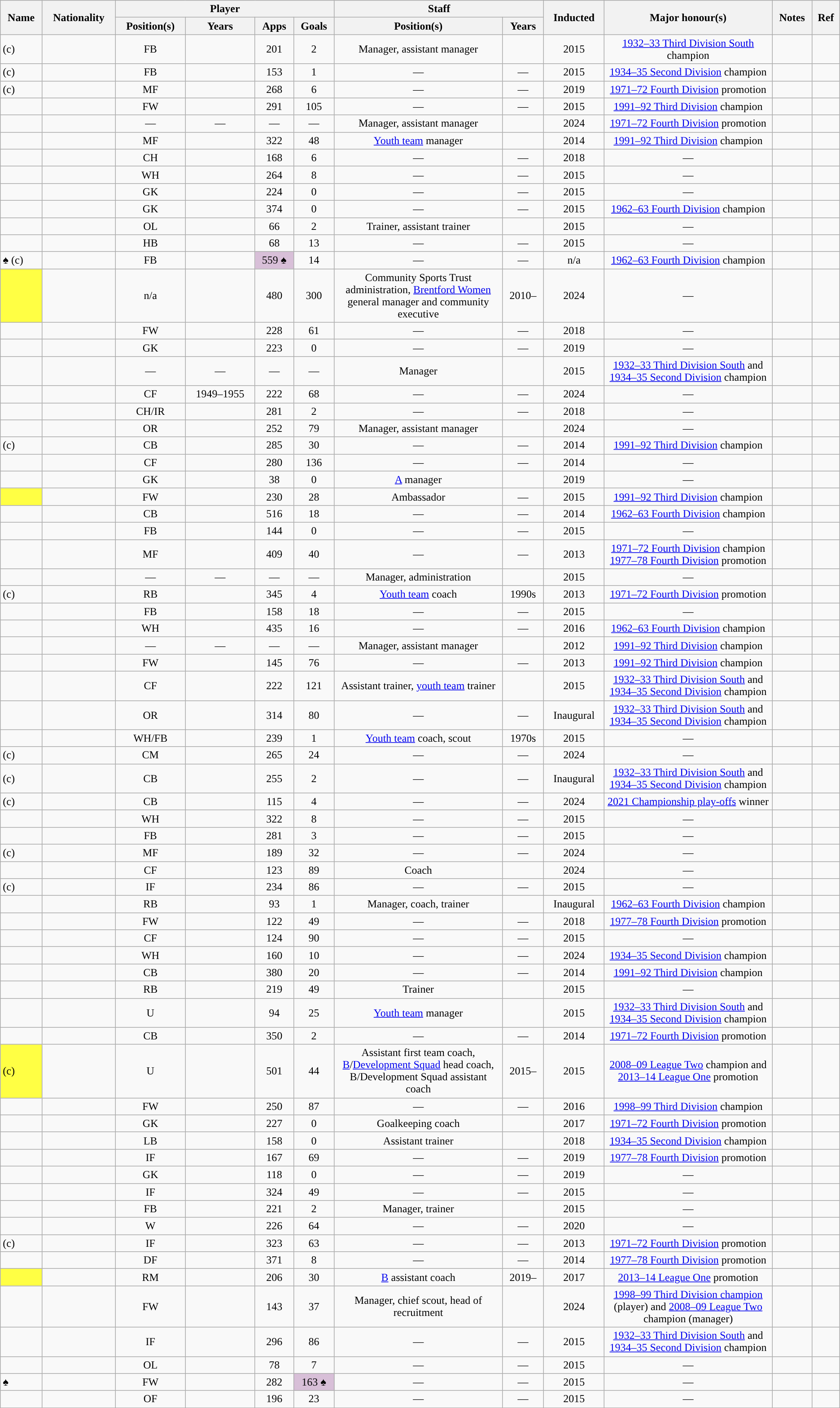<table style="text-align: center;" class="wikitable sortable">
<tr>
<th rowspan="2">Name</th>
<th rowspan="2">Nationality</th>
<th colspan="4">Player</th>
<th colspan="2">Staff</th>
<th rowspan="2">Inducted</th>
<th rowspan=2 width=20% scope="col">Major honour(s)</th>
<th rowspan="2">Notes</th>
<th rowspan="2">Ref</th>
</tr>
<tr>
<th>Position(s)</th>
<th>Years</th>
<th>Apps</th>
<th>Goals</th>
<th width=20% scope="col">Position(s)</th>
<th>Years</th>
</tr>
<tr>
<td style="text-align:left;"> (c)</td>
<td align="left"></td>
<td>FB</td>
<td></td>
<td>201</td>
<td>2</td>
<td>Manager, assistant manager</td>
<td></td>
<td>2015</td>
<td><a href='#'>1932–33 Third Division South</a> champion</td>
<td></td>
<td></td>
</tr>
<tr>
<td style="text-align:left;"> (c)</td>
<td align="left"></td>
<td>FB</td>
<td></td>
<td>153</td>
<td>1</td>
<td>—</td>
<td>—</td>
<td>2015</td>
<td><a href='#'>1934–35 Second Division</a> champion</td>
<td></td>
<td></td>
</tr>
<tr>
<td style="text-align:left;"> (c)</td>
<td style="text-align:left;"></td>
<td>MF</td>
<td></td>
<td>268</td>
<td>6</td>
<td>—</td>
<td>—</td>
<td>2019</td>
<td><a href='#'>1971–72 Fourth Division</a> promotion</td>
<td></td>
<td></td>
</tr>
<tr>
<td style="text-align:left;"></td>
<td style="text-align:left;"></td>
<td>FW</td>
<td></td>
<td>291</td>
<td>105</td>
<td>—</td>
<td>—</td>
<td>2015</td>
<td><a href='#'>1991–92 Third Division</a> champion</td>
<td></td>
<td></td>
</tr>
<tr>
<td style="text-align:left;"></td>
<td style="text-align:left;"></td>
<td>—</td>
<td>—</td>
<td>—</td>
<td>—</td>
<td>Manager, assistant manager</td>
<td></td>
<td>2024</td>
<td><a href='#'>1971–72 Fourth Division</a> promotion</td>
<td></td>
<td></td>
</tr>
<tr>
<td style="text-align:left;"></td>
<td align="left"></td>
<td>MF</td>
<td></td>
<td>322</td>
<td>48</td>
<td><a href='#'>Youth team</a> manager</td>
<td></td>
<td>2014</td>
<td><a href='#'>1991–92 Third Division</a> champion</td>
<td></td>
<td></td>
</tr>
<tr>
<td style="text-align:left;"></td>
<td style="text-align:left;"></td>
<td>CH</td>
<td></td>
<td>168</td>
<td>6</td>
<td>—</td>
<td>—</td>
<td>2018</td>
<td>—</td>
<td></td>
<td></td>
</tr>
<tr>
<td style="text-align:left;"></td>
<td align="left"></td>
<td>WH</td>
<td></td>
<td>264</td>
<td>8</td>
<td>—</td>
<td>—</td>
<td>2015</td>
<td>—</td>
<td></td>
<td></td>
</tr>
<tr>
<td style="text-align:left;"></td>
<td style="text-align:left;"></td>
<td>GK</td>
<td></td>
<td>224</td>
<td>0</td>
<td>—</td>
<td>—</td>
<td>2015</td>
<td>—</td>
<td></td>
<td></td>
</tr>
<tr>
<td style="text-align:left;"></td>
<td align="left"></td>
<td>GK</td>
<td></td>
<td>374</td>
<td>0</td>
<td>—</td>
<td>—</td>
<td>2015</td>
<td><a href='#'>1962–63 Fourth Division</a> champion</td>
<td></td>
<td></td>
</tr>
<tr>
<td style="text-align:left;"></td>
<td align="left"></td>
<td>OL</td>
<td></td>
<td>66</td>
<td>2</td>
<td>Trainer, assistant trainer</td>
<td></td>
<td>2015</td>
<td>—</td>
<td></td>
<td></td>
</tr>
<tr>
<td style="text-align:left;"></td>
<td style="text-align:left;"></td>
<td>HB</td>
<td></td>
<td>68</td>
<td>13</td>
<td>—</td>
<td>—</td>
<td>2015</td>
<td>—</td>
<td></td>
<td></td>
</tr>
<tr>
<td style="text-align:left;"> ♠ (c)</td>
<td align="left"></td>
<td>FB</td>
<td></td>
<td style="background:thistle;">559 ♠</td>
<td>14</td>
<td>—</td>
<td>—</td>
<td>n/a</td>
<td><a href='#'>1962–63 Fourth Division</a> champion</td>
<td></td>
<td></td>
</tr>
<tr>
<td style="text-align:left;" bgcolor="#ffff44"> </td>
<td style="text-align:left;"></td>
<td>n/a</td>
<td></td>
<td>480</td>
<td>300</td>
<td>Community Sports Trust administration, <a href='#'>Brentford Women</a> general manager and community executive</td>
<td>2010–</td>
<td>2024</td>
<td>—</td>
<td></td>
<td></td>
</tr>
<tr>
<td style="text-align:left;"></td>
<td style="text-align:left;"></td>
<td>FW</td>
<td></td>
<td>228</td>
<td>61</td>
<td>—</td>
<td>—</td>
<td>2018</td>
<td>—</td>
<td></td>
<td></td>
</tr>
<tr>
<td style="text-align:left;"></td>
<td style="text-align:left;"></td>
<td>GK</td>
<td></td>
<td>223</td>
<td>0</td>
<td>—</td>
<td>—</td>
<td>2019</td>
<td>—</td>
<td></td>
<td></td>
</tr>
<tr>
<td style="text-align:left;"></td>
<td style="text-align:left;"></td>
<td>—</td>
<td>—</td>
<td>—</td>
<td>—</td>
<td>Manager</td>
<td></td>
<td>2015</td>
<td><a href='#'>1932–33 Third Division South</a> and <a href='#'>1934–35 Second Division</a> champion</td>
<td></td>
<td></td>
</tr>
<tr>
<td style="text-align:left;"></td>
<td style="text-align:left;"></td>
<td>CF</td>
<td>1949–1955</td>
<td>222</td>
<td>68</td>
<td>—</td>
<td>—</td>
<td>2024</td>
<td>—</td>
<td></td>
<td></td>
</tr>
<tr>
<td style="text-align:left;"></td>
<td style="text-align:left;"></td>
<td>CH/IR</td>
<td></td>
<td>281</td>
<td>2</td>
<td>—</td>
<td>—</td>
<td>2018</td>
<td>—</td>
<td></td>
<td></td>
</tr>
<tr>
<td style="text-align:left;"></td>
<td style="text-align:left;"></td>
<td>OR</td>
<td></td>
<td>252</td>
<td>79</td>
<td>Manager, assistant manager</td>
<td></td>
<td>2024</td>
<td>—</td>
<td></td>
<td></td>
</tr>
<tr>
<td style="text-align:left;"> (c)</td>
<td align="left"></td>
<td>CB</td>
<td></td>
<td>285</td>
<td>30</td>
<td>—</td>
<td>—</td>
<td>2014</td>
<td><a href='#'>1991–92 Third Division</a> champion</td>
<td></td>
<td></td>
</tr>
<tr>
<td style="text-align:left;"></td>
<td align="left"></td>
<td>CF</td>
<td></td>
<td>280</td>
<td>136</td>
<td>—</td>
<td>—</td>
<td>2014</td>
<td>—</td>
<td></td>
<td></td>
</tr>
<tr>
<td style="text-align:left;"></td>
<td style="text-align:left;"></td>
<td>GK</td>
<td></td>
<td>38</td>
<td>0</td>
<td><a href='#'>A</a> manager</td>
<td></td>
<td>2019</td>
<td>—</td>
<td></td>
<td></td>
</tr>
<tr>
<td style="text-align:left;" bgcolor="#ffff44"> </td>
<td style="text-align:left;"></td>
<td>FW</td>
<td></td>
<td>230</td>
<td>28</td>
<td>Ambassador</td>
<td>—</td>
<td>2015</td>
<td><a href='#'>1991–92 Third Division</a> champion</td>
<td></td>
<td></td>
</tr>
<tr>
<td style="text-align:left;"></td>
<td style="text-align:left;"></td>
<td>CB</td>
<td></td>
<td>516</td>
<td>18</td>
<td>—</td>
<td>—</td>
<td>2014</td>
<td><a href='#'>1962–63 Fourth Division</a> champion</td>
<td></td>
<td></td>
</tr>
<tr>
<td style="text-align:left;"><strong></strong></td>
<td style="text-align:left;"><br></td>
<td>FB</td>
<td></td>
<td>144</td>
<td>0</td>
<td>—</td>
<td>—</td>
<td>2015</td>
<td>—</td>
<td></td>
<td></td>
</tr>
<tr>
<td style="text-align:left;"></td>
<td style="text-align:left;"></td>
<td>MF</td>
<td></td>
<td>409</td>
<td>40</td>
<td>—</td>
<td>—</td>
<td>2013</td>
<td><a href='#'>1971–72 Fourth Division</a> champion<br><a href='#'>1977–78 Fourth Division</a> promotion</td>
<td></td>
<td></td>
</tr>
<tr>
<td style="text-align:left;"></td>
<td style="text-align:left;"></td>
<td>—</td>
<td>—</td>
<td>—</td>
<td>—</td>
<td>Manager, administration</td>
<td></td>
<td>2015</td>
<td>—</td>
<td></td>
<td></td>
</tr>
<tr>
<td style="text-align:left;"> (c)</td>
<td align="left"></td>
<td>RB</td>
<td></td>
<td>345</td>
<td>4</td>
<td><a href='#'>Youth team</a> coach</td>
<td>1990s</td>
<td>2013</td>
<td><a href='#'>1971–72 Fourth Division</a> promotion</td>
<td></td>
<td></td>
</tr>
<tr>
<td style="text-align:left;"></td>
<td align="left"></td>
<td>FB</td>
<td></td>
<td>158</td>
<td>18</td>
<td>—</td>
<td>—</td>
<td>2015</td>
<td>—</td>
<td></td>
<td></td>
</tr>
<tr>
<td style="text-align:left;"></td>
<td style="text-align:left;"></td>
<td>WH</td>
<td></td>
<td>435</td>
<td>16</td>
<td>—</td>
<td>—</td>
<td>2016</td>
<td><a href='#'>1962–63 Fourth Division</a> champion</td>
<td></td>
<td></td>
</tr>
<tr>
<td style="text-align:left;"></td>
<td style="text-align:left;"></td>
<td>—</td>
<td>—</td>
<td>—</td>
<td>—</td>
<td>Manager, assistant manager</td>
<td></td>
<td>2012</td>
<td><a href='#'>1991–92 Third Division</a> champion</td>
<td></td>
<td></td>
</tr>
<tr>
<td style="text-align:left;"></td>
<td align="left"></td>
<td>FW</td>
<td></td>
<td>145</td>
<td>76</td>
<td>—</td>
<td>—</td>
<td>2013</td>
<td><a href='#'>1991–92 Third Division</a> champion</td>
<td></td>
<td></td>
</tr>
<tr>
<td style="text-align:left;"></td>
<td align="left"></td>
<td>CF</td>
<td></td>
<td>222</td>
<td>121</td>
<td>Assistant trainer, <a href='#'>youth team</a> trainer</td>
<td></td>
<td>2015</td>
<td><a href='#'>1932–33 Third Division South</a> and <a href='#'>1934–35 Second Division</a> champion</td>
<td></td>
<td></td>
</tr>
<tr>
<td style="text-align:left;"><strong></strong></td>
<td style="text-align:left;"></td>
<td>OR</td>
<td></td>
<td>314</td>
<td>80</td>
<td>—</td>
<td>—</td>
<td>Inaugural</td>
<td><a href='#'>1932–33 Third Division South</a> and <a href='#'>1934–35 Second Division</a> champion</td>
<td></td>
<td></td>
</tr>
<tr>
<td style="text-align:left;"></td>
<td style="text-align:left;"></td>
<td>WH/FB</td>
<td></td>
<td>239</td>
<td>1</td>
<td><a href='#'>Youth team</a> coach, scout</td>
<td>1970s</td>
<td>2015</td>
<td>—</td>
<td></td>
<td></td>
</tr>
<tr>
<td style="text-align:left;"> (c)</td>
<td style="text-align:left;"></td>
<td>CM</td>
<td></td>
<td>265</td>
<td>24</td>
<td>—</td>
<td>—</td>
<td>2024</td>
<td>—</td>
<td></td>
<td></td>
</tr>
<tr>
<td style="text-align:left;"> (c)</td>
<td align="left"></td>
<td>CB</td>
<td></td>
<td>255</td>
<td>2</td>
<td>—</td>
<td>—</td>
<td>Inaugural</td>
<td><a href='#'>1932–33 Third Division South</a> and <a href='#'>1934–35 Second Division</a> champion</td>
<td></td>
<td></td>
</tr>
<tr>
<td style="text-align:left;"><strong></strong> (c)</td>
<td style="text-align:left;"></td>
<td>CB</td>
<td></td>
<td>115</td>
<td>4</td>
<td>—</td>
<td>—</td>
<td>2024</td>
<td><a href='#'>2021 Championship play-offs</a> winner</td>
<td></td>
<td></td>
</tr>
<tr>
<td style="text-align:left;"></td>
<td align="left"></td>
<td>WH</td>
<td></td>
<td>322</td>
<td>8</td>
<td>—</td>
<td>—</td>
<td>2015</td>
<td>—</td>
<td></td>
<td></td>
</tr>
<tr>
<td style="text-align:left;"></td>
<td style="text-align:left;"></td>
<td>FB</td>
<td></td>
<td>281</td>
<td>3</td>
<td>—</td>
<td>—</td>
<td>2015</td>
<td>—</td>
<td></td>
<td></td>
</tr>
<tr>
<td style="text-align:left;"> (c)</td>
<td style="text-align:left;"></td>
<td>MF</td>
<td></td>
<td>189</td>
<td>32</td>
<td>—</td>
<td>—</td>
<td>2024</td>
<td>—</td>
<td></td>
<td></td>
</tr>
<tr>
<td style="text-align:left;"></td>
<td style="text-align:left;"></td>
<td>CF</td>
<td></td>
<td>123</td>
<td>89</td>
<td>Coach</td>
<td></td>
<td>2024</td>
<td>—</td>
<td></td>
<td></td>
</tr>
<tr>
<td style="text-align:left;"> (c)</td>
<td style="text-align:left;"></td>
<td>IF</td>
<td></td>
<td>234</td>
<td>86</td>
<td>—</td>
<td>—</td>
<td>2015</td>
<td>—</td>
<td></td>
<td></td>
</tr>
<tr>
<td style="text-align:left;"></td>
<td align="left"></td>
<td>RB</td>
<td></td>
<td>93</td>
<td>1</td>
<td>Manager, coach, trainer</td>
<td></td>
<td>Inaugural</td>
<td><a href='#'>1962–63 Fourth Division</a> champion</td>
<td></td>
<td></td>
</tr>
<tr>
<td style="text-align:left;"></td>
<td style="text-align:left;"></td>
<td>FW</td>
<td></td>
<td>122</td>
<td>49</td>
<td>—</td>
<td>—</td>
<td>2018</td>
<td><a href='#'>1977–78 Fourth Division</a> promotion</td>
<td></td>
<td></td>
</tr>
<tr>
<td style="text-align:left;"><strong></strong></td>
<td style="text-align:left;"></td>
<td>CF</td>
<td></td>
<td>124</td>
<td>90</td>
<td>—</td>
<td>—</td>
<td>2015</td>
<td>—</td>
<td></td>
<td></td>
</tr>
<tr>
<td style="text-align:left;"><strong></strong></td>
<td style="text-align:left;"></td>
<td>WH</td>
<td></td>
<td>160</td>
<td>10</td>
<td>—</td>
<td>—</td>
<td>2024</td>
<td><a href='#'>1934–35 Second Division</a> champion</td>
<td></td>
<td></td>
</tr>
<tr>
<td style="text-align:left;"></td>
<td align="left"></td>
<td>CB</td>
<td></td>
<td>380</td>
<td>20</td>
<td>—</td>
<td>—</td>
<td>2014</td>
<td><a href='#'>1991–92 Third Division</a> champion</td>
<td></td>
<td></td>
</tr>
<tr>
<td style="text-align:left;"></td>
<td align="left"></td>
<td>RB</td>
<td></td>
<td>219</td>
<td>49</td>
<td>Trainer</td>
<td></td>
<td>2015</td>
<td>—</td>
<td></td>
<td></td>
</tr>
<tr>
<td style="text-align:left;"></td>
<td align="left"></td>
<td>U</td>
<td></td>
<td>94</td>
<td>25</td>
<td><a href='#'>Youth team</a> manager</td>
<td></td>
<td>2015</td>
<td><a href='#'>1932–33 Third Division South</a> and <a href='#'>1934–35 Second Division</a> champion</td>
<td></td>
<td></td>
</tr>
<tr>
<td style="text-align:left;"></td>
<td style="text-align:left;"></td>
<td>CB</td>
<td></td>
<td>350</td>
<td>2</td>
<td>—</td>
<td>—</td>
<td>2014</td>
<td><a href='#'>1971–72 Fourth Division</a> promotion</td>
<td></td>
<td></td>
</tr>
<tr>
<td style="text-align:left;" bgcolor="#ffff44"> (c) </td>
<td style="text-align:left;"></td>
<td>U</td>
<td></td>
<td>501</td>
<td>44</td>
<td>Assistant first team coach,<br><a href='#'>B</a>/<a href='#'>Development Squad</a> head coach,<br>B/Development Squad assistant coach</td>
<td>2015–</td>
<td>2015</td>
<td><a href='#'>2008–09 League Two</a> champion and <a href='#'>2013–14 League One</a> promotion</td>
<td></td>
<td></td>
</tr>
<tr>
<td style="text-align:left;"><strong></strong></td>
<td style="text-align:left;"></td>
<td>FW</td>
<td></td>
<td>250</td>
<td>87</td>
<td>—</td>
<td>—</td>
<td>2016</td>
<td><a href='#'>1998–99 Third Division</a> champion</td>
<td></td>
<td></td>
</tr>
<tr>
<td style="text-align:left;"></td>
<td style="text-align:left;"></td>
<td>GK</td>
<td></td>
<td>227</td>
<td>0</td>
<td>Goalkeeping coach</td>
<td></td>
<td>2017</td>
<td><a href='#'>1971–72 Fourth Division</a> promotion</td>
<td></td>
<td></td>
</tr>
<tr>
<td style="text-align:left;"></td>
<td style="text-align:left;"></td>
<td>LB</td>
<td></td>
<td>158</td>
<td>0</td>
<td>Assistant trainer</td>
<td></td>
<td>2018</td>
<td><a href='#'>1934–35 Second Division</a> champion</td>
<td></td>
<td></td>
</tr>
<tr>
<td style="text-align:left;"></td>
<td style="text-align:left;"></td>
<td>IF</td>
<td></td>
<td>167</td>
<td>69</td>
<td>—</td>
<td>—</td>
<td>2019</td>
<td><a href='#'>1977–78 Fourth Division</a> promotion</td>
<td></td>
<td></td>
</tr>
<tr>
<td style="text-align:left;"></td>
<td style="text-align:left;"></td>
<td>GK</td>
<td></td>
<td>118</td>
<td>0</td>
<td>—</td>
<td>—</td>
<td>2019</td>
<td>—</td>
<td></td>
<td></td>
</tr>
<tr>
<td style="text-align:left;"></td>
<td align="left"></td>
<td>IF</td>
<td></td>
<td>324</td>
<td>49</td>
<td>—</td>
<td>—</td>
<td>2015</td>
<td>—</td>
<td></td>
<td></td>
</tr>
<tr>
<td style="text-align:left;"></td>
<td align="left"></td>
<td>FB</td>
<td></td>
<td>221</td>
<td>2</td>
<td>Manager, trainer</td>
<td></td>
<td>2015</td>
<td>—</td>
<td></td>
<td></td>
</tr>
<tr>
<td style="text-align:left;"></td>
<td style="text-align:left;"></td>
<td>W</td>
<td></td>
<td>226</td>
<td>64</td>
<td>—</td>
<td>—</td>
<td>2020</td>
<td>—</td>
<td></td>
<td></td>
</tr>
<tr>
<td style="text-align:left;"> (c)</td>
<td style="text-align:left;"></td>
<td>IF</td>
<td></td>
<td>323</td>
<td>63</td>
<td>—</td>
<td>—</td>
<td>2013</td>
<td><a href='#'>1971–72 Fourth Division</a> promotion</td>
<td></td>
<td></td>
</tr>
<tr>
<td style="text-align:left;"></td>
<td align="left"></td>
<td>DF</td>
<td></td>
<td>371</td>
<td>8</td>
<td>—</td>
<td>—</td>
<td>2014</td>
<td><a href='#'>1977–78 Fourth Division</a> promotion</td>
<td></td>
<td></td>
</tr>
<tr>
<td style="text-align:left;" bgcolor="#ffff44"> </td>
<td style="text-align:left;"></td>
<td>RM</td>
<td></td>
<td>206</td>
<td>30</td>
<td><a href='#'>B</a> assistant coach</td>
<td>2019–</td>
<td>2017</td>
<td><a href='#'>2013–14 League One</a> promotion</td>
<td></td>
<td></td>
</tr>
<tr>
<td style="text-align:left;"></td>
<td style="text-align:left;"></td>
<td>FW</td>
<td></td>
<td>143</td>
<td>37</td>
<td>Manager, chief scout, head of recruitment</td>
<td></td>
<td>2024</td>
<td><a href='#'>1998–99 Third Division champion</a> (player) and <a href='#'>2008–09 League Two</a> champion (manager)</td>
<td></td>
<td></td>
</tr>
<tr>
<td style="text-align:left;"><strong></strong></td>
<td align="left"></td>
<td>IF</td>
<td></td>
<td>296</td>
<td>86</td>
<td>—</td>
<td>—</td>
<td>2015</td>
<td><a href='#'>1932–33 Third Division South</a> and <a href='#'>1934–35 Second Division</a> champion</td>
<td></td>
<td></td>
</tr>
<tr>
<td style="text-align:left;"><strong></strong></td>
<td align="left"></td>
<td>OL</td>
<td></td>
<td>78</td>
<td>7</td>
<td>—</td>
<td>—</td>
<td>2015</td>
<td>—</td>
<td></td>
<td></td>
</tr>
<tr>
<td style="text-align:left;"> ♠</td>
<td align="left"></td>
<td>FW</td>
<td></td>
<td>282</td>
<td style="background:thistle;">163 ♠</td>
<td>—</td>
<td>—</td>
<td>2015</td>
<td>—</td>
<td></td>
<td></td>
</tr>
<tr>
<td style="text-align:left;"></td>
<td align="left"></td>
<td>OF</td>
<td></td>
<td>196</td>
<td>23</td>
<td>—</td>
<td>—</td>
<td>2015</td>
<td>—</td>
<td></td>
<td></td>
</tr>
</table>
